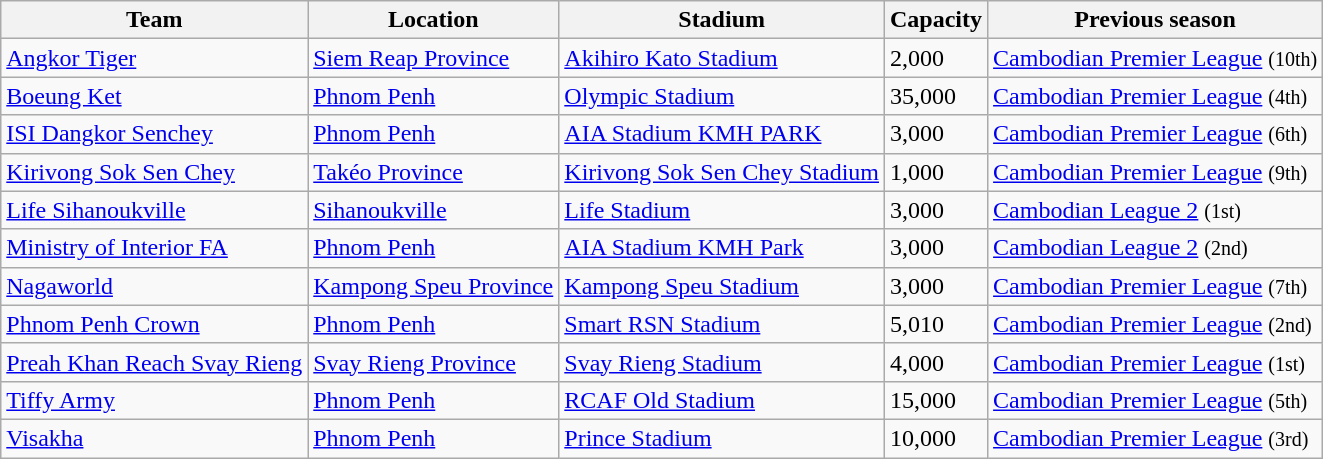<table class="wikitable sortable" style="align-left">
<tr>
<th>Team</th>
<th>Location</th>
<th>Stadium</th>
<th>Capacity</th>
<th>Previous season</th>
</tr>
<tr>
<td><a href='#'>Angkor Tiger</a></td>
<td><a href='#'>Siem Reap Province</a></td>
<td><a href='#'>Akihiro Kato Stadium</a></td>
<td>2,000</td>
<td><a href='#'>Cambodian Premier League</a> <small>(10th)</small></td>
</tr>
<tr>
<td><a href='#'>Boeung Ket</a></td>
<td><a href='#'>Phnom Penh</a></td>
<td><a href='#'>Olympic Stadium</a></td>
<td>35,000</td>
<td><a href='#'>Cambodian Premier League</a> <small>(4th)</small></td>
</tr>
<tr>
<td><a href='#'>ISI Dangkor Senchey</a></td>
<td><a href='#'>Phnom Penh</a></td>
<td><a href='#'>AIA Stadium KMH PARK</a></td>
<td>3,000</td>
<td><a href='#'>Cambodian Premier League</a> <small>(6th)</small></td>
</tr>
<tr>
<td><a href='#'>Kirivong Sok Sen Chey</a></td>
<td><a href='#'>Takéo Province</a></td>
<td><a href='#'>Kirivong Sok Sen Chey Stadium</a></td>
<td>1,000</td>
<td><a href='#'>Cambodian Premier League</a> <small>(9th)</small></td>
</tr>
<tr>
<td><a href='#'>Life Sihanoukville</a></td>
<td><a href='#'>Sihanoukville</a></td>
<td><a href='#'>Life Stadium</a></td>
<td>3,000</td>
<td><a href='#'>Cambodian League 2</a> <small>(1st)</small></td>
</tr>
<tr>
<td><a href='#'>Ministry of Interior FA</a></td>
<td><a href='#'>Phnom Penh</a></td>
<td><a href='#'>AIA Stadium KMH Park</a></td>
<td>3,000</td>
<td><a href='#'>Cambodian League 2</a> <small>(2nd)</small></td>
</tr>
<tr>
<td><a href='#'>Nagaworld</a></td>
<td><a href='#'>Kampong Speu Province</a></td>
<td><a href='#'>Kampong Speu Stadium</a></td>
<td>3,000</td>
<td><a href='#'>Cambodian Premier League</a> <small>(7th)</small></td>
</tr>
<tr>
<td><a href='#'>Phnom Penh Crown</a></td>
<td><a href='#'>Phnom Penh</a></td>
<td><a href='#'>Smart RSN Stadium</a></td>
<td>5,010</td>
<td><a href='#'>Cambodian Premier League</a> <small>(2nd)</small></td>
</tr>
<tr>
<td><a href='#'>Preah Khan Reach Svay Rieng</a></td>
<td><a href='#'>Svay Rieng Province</a></td>
<td><a href='#'>Svay Rieng Stadium</a></td>
<td>4,000</td>
<td><a href='#'>Cambodian Premier League</a> <small>(1st)</small></td>
</tr>
<tr>
<td><a href='#'>Tiffy Army</a></td>
<td><a href='#'>Phnom Penh</a></td>
<td><a href='#'>RCAF Old Stadium</a></td>
<td>15,000</td>
<td><a href='#'>Cambodian Premier League</a> <small>(5th)</small></td>
</tr>
<tr>
<td><a href='#'>Visakha</a></td>
<td><a href='#'>Phnom Penh</a></td>
<td><a href='#'>Prince Stadium</a></td>
<td>10,000</td>
<td><a href='#'>Cambodian Premier League</a> <small>(3rd)</small></td>
</tr>
</table>
